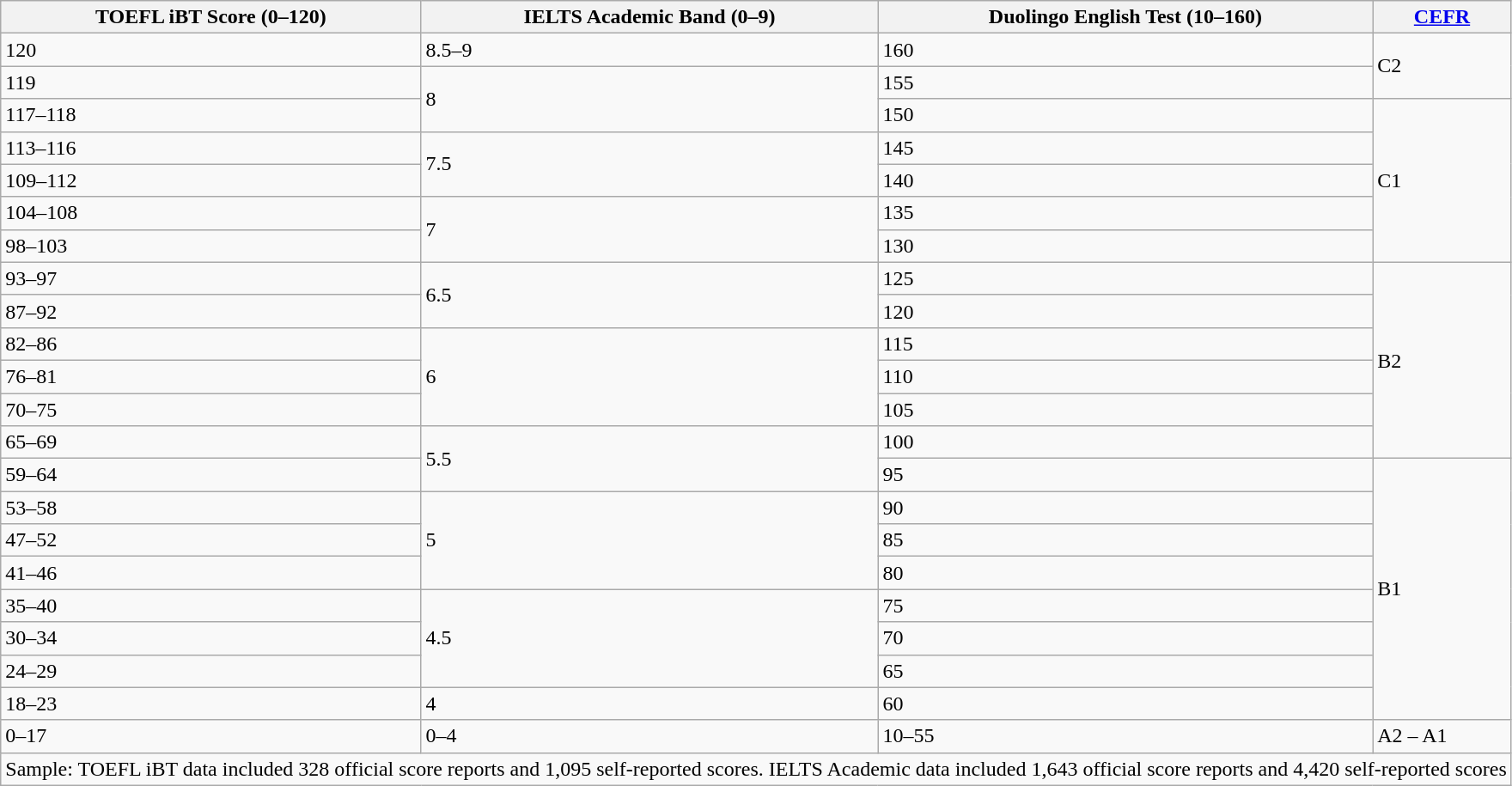<table class="wikitable">
<tr>
<th>TOEFL iBT Score (0–120)</th>
<th>IELTS Academic Band (0–9)</th>
<th>Duolingo English Test (10–160)</th>
<th><a href='#'>CEFR</a></th>
</tr>
<tr>
<td>120</td>
<td>8.5–9</td>
<td>160</td>
<td rowspan="2">C2</td>
</tr>
<tr>
<td>119</td>
<td rowspan="2">8</td>
<td>155</td>
</tr>
<tr>
<td>117–118</td>
<td>150</td>
<td rowspan="5">C1</td>
</tr>
<tr>
<td>113–116</td>
<td rowspan="2">7.5</td>
<td>145</td>
</tr>
<tr>
<td>109–112</td>
<td>140</td>
</tr>
<tr>
<td>104–108</td>
<td rowspan="2">7</td>
<td>135</td>
</tr>
<tr>
<td>98–103</td>
<td>130</td>
</tr>
<tr>
<td>93–97</td>
<td rowspan="2">6.5</td>
<td>125</td>
<td rowspan="6">B2</td>
</tr>
<tr>
<td>87–92</td>
<td>120</td>
</tr>
<tr>
<td>82–86</td>
<td rowspan="3">6</td>
<td>115</td>
</tr>
<tr>
<td>76–81</td>
<td>110</td>
</tr>
<tr>
<td>70–75</td>
<td>105</td>
</tr>
<tr>
<td>65–69</td>
<td rowspan="2">5.5</td>
<td>100</td>
</tr>
<tr>
<td>59–64</td>
<td>95</td>
<td rowspan="8">B1</td>
</tr>
<tr>
<td>53–58</td>
<td rowspan="3">5</td>
<td>90</td>
</tr>
<tr>
<td>47–52</td>
<td>85</td>
</tr>
<tr>
<td>41–46</td>
<td>80</td>
</tr>
<tr>
<td>35–40</td>
<td rowspan="3">4.5</td>
<td>75</td>
</tr>
<tr>
<td>30–34</td>
<td>70</td>
</tr>
<tr>
<td>24–29</td>
<td>65</td>
</tr>
<tr>
<td>18–23</td>
<td>4</td>
<td>60</td>
</tr>
<tr>
<td>0–17</td>
<td>0–4</td>
<td>10–55</td>
<td>A2 – A1</td>
</tr>
<tr>
<td colspan="4">Sample: TOEFL iBT data included 328 official score reports and 1,095 self-reported scores. IELTS Academic data included 1,643 official score reports and 4,420 self-reported scores</td>
</tr>
</table>
